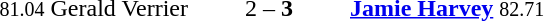<table style="text-align:center">
<tr>
<th width=223></th>
<th width=100></th>
<th width=223></th>
</tr>
<tr>
<td align=right><small>81.04</small> Gerald Verrier </td>
<td>2 – <strong>3</strong></td>
<td align=left> <strong><a href='#'>Jamie Harvey</a></strong> <small>82.71</small></td>
</tr>
</table>
